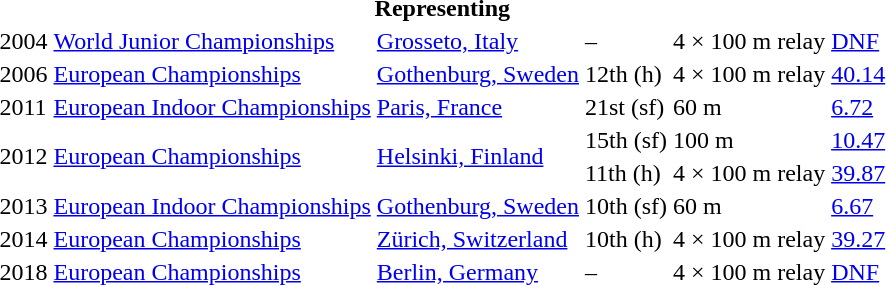<table>
<tr>
<th colspan="6">Representing </th>
</tr>
<tr>
<td>2004</td>
<td><a href='#'>World Junior Championships</a></td>
<td><a href='#'>Grosseto, Italy</a></td>
<td>–</td>
<td>4 × 100 m relay</td>
<td><a href='#'>DNF</a></td>
</tr>
<tr>
<td>2006</td>
<td><a href='#'>European Championships</a></td>
<td><a href='#'>Gothenburg, Sweden</a></td>
<td>12th (h)</td>
<td>4 × 100 m relay</td>
<td><a href='#'>40.14</a></td>
</tr>
<tr>
<td>2011</td>
<td><a href='#'>European Indoor Championships</a></td>
<td><a href='#'>Paris, France</a></td>
<td>21st (sf)</td>
<td>60 m</td>
<td><a href='#'>6.72</a></td>
</tr>
<tr>
<td rowspan=2>2012</td>
<td rowspan=2><a href='#'>European Championships</a></td>
<td rowspan=2><a href='#'>Helsinki, Finland</a></td>
<td>15th (sf)</td>
<td>100 m</td>
<td><a href='#'>10.47</a></td>
</tr>
<tr>
<td>11th (h)</td>
<td>4 × 100 m relay</td>
<td><a href='#'>39.87</a></td>
</tr>
<tr>
<td>2013</td>
<td><a href='#'>European Indoor Championships</a></td>
<td><a href='#'>Gothenburg, Sweden</a></td>
<td>10th (sf)</td>
<td>60 m</td>
<td><a href='#'>6.67</a></td>
</tr>
<tr>
<td>2014</td>
<td><a href='#'>European Championships</a></td>
<td><a href='#'>Zürich, Switzerland</a></td>
<td>10th (h)</td>
<td>4 × 100 m relay</td>
<td><a href='#'>39.27</a></td>
</tr>
<tr>
<td>2018</td>
<td><a href='#'>European Championships</a></td>
<td><a href='#'>Berlin, Germany</a></td>
<td>–</td>
<td>4 × 100 m relay</td>
<td><a href='#'>DNF</a></td>
</tr>
</table>
